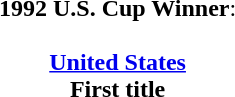<table width=95%>
<tr align=center>
<td><strong>1992 U.S. Cup Winner</strong>:<br><br><strong><a href='#'>United States</a></strong><br><strong>First title</strong></td>
</tr>
</table>
